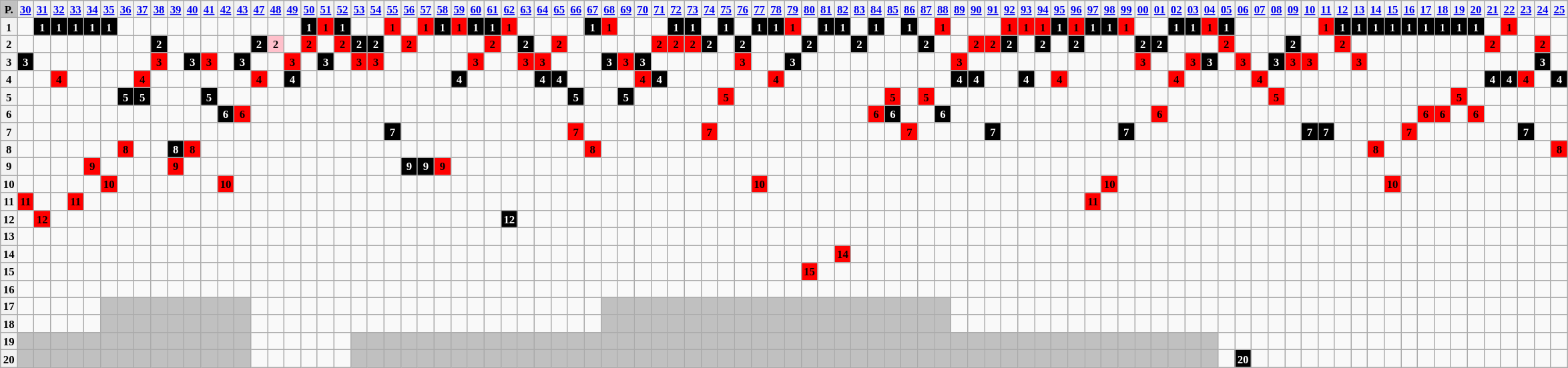<table class="wikitable" style="text-align: center; font-size:70%">
<tr>
<th style="background:#c0c0c0">P.</th>
<th><a href='#'>30</a></th>
<th><a href='#'>31</a></th>
<th><a href='#'>32</a></th>
<th><a href='#'>33</a></th>
<th><a href='#'>34</a></th>
<th><a href='#'>35</a></th>
<th><a href='#'>36</a></th>
<th><a href='#'>37</a></th>
<th><a href='#'>38</a></th>
<th><a href='#'>39</a></th>
<th><a href='#'>40</a></th>
<th><a href='#'>41</a></th>
<th><a href='#'>42</a></th>
<th><a href='#'>43</a></th>
<th><a href='#'>47</a></th>
<th><a href='#'>48</a></th>
<th><a href='#'>49</a></th>
<th><a href='#'>50</a></th>
<th><a href='#'>51</a></th>
<th><a href='#'>52</a></th>
<th><a href='#'>53</a></th>
<th><a href='#'>54</a></th>
<th><a href='#'>55</a></th>
<th><a href='#'>56</a></th>
<th><a href='#'>57</a></th>
<th><a href='#'>58</a></th>
<th><a href='#'>59</a></th>
<th><a href='#'>60</a></th>
<th><a href='#'>61</a></th>
<th><a href='#'>62</a></th>
<th><a href='#'>63</a></th>
<th><a href='#'>64</a></th>
<th><a href='#'>65</a></th>
<th><a href='#'>66</a></th>
<th><a href='#'>67</a></th>
<th><a href='#'>68</a></th>
<th><a href='#'>69</a></th>
<th><a href='#'>70</a></th>
<th><a href='#'>71</a></th>
<th><a href='#'>72</a></th>
<th><a href='#'>73</a></th>
<th><a href='#'>74</a></th>
<th><a href='#'>75</a></th>
<th><a href='#'>76</a></th>
<th><a href='#'>77</a></th>
<th><a href='#'>78</a></th>
<th><a href='#'>79</a></th>
<th><a href='#'>80</a></th>
<th><a href='#'>81</a></th>
<th><a href='#'>82</a></th>
<th><a href='#'>83</a></th>
<th><a href='#'>84</a></th>
<th><a href='#'>85</a></th>
<th><a href='#'>86</a></th>
<th><a href='#'>87</a></th>
<th><a href='#'>88</a></th>
<th><a href='#'>89</a></th>
<th><a href='#'>90</a></th>
<th><a href='#'>91</a></th>
<th><a href='#'>92</a></th>
<th><a href='#'>93</a></th>
<th><a href='#'>94</a></th>
<th><a href='#'>95</a></th>
<th><a href='#'>96</a></th>
<th><a href='#'>97</a></th>
<th><a href='#'>98</a></th>
<th><a href='#'>99</a></th>
<th><a href='#'>00</a></th>
<th><a href='#'>01</a></th>
<th><a href='#'>02</a></th>
<th><a href='#'>03</a></th>
<th><a href='#'>04</a></th>
<th><a href='#'>05</a></th>
<th><a href='#'>06</a></th>
<th><a href='#'>07</a></th>
<th><a href='#'>08</a></th>
<th><a href='#'>09</a></th>
<th><a href='#'>10</a></th>
<th><a href='#'>11</a></th>
<th><a href='#'>12</a></th>
<th><a href='#'>13</a></th>
<th><a href='#'>14</a></th>
<th><a href='#'>15</a></th>
<th><a href='#'>16</a></th>
<th><a href='#'>17</a></th>
<th><a href='#'>18</a></th>
<th><a href='#'>19</a></th>
<th><a href='#'>20</a></th>
<th><a href='#'>21</a></th>
<th><a href='#'>22</a></th>
<th><a href='#'>23</a></th>
<th><a href='#'>24</a></th>
<th><a href='#'>25</a></th>
</tr>
<tr>
<th>1</th>
<td></td>
<td style="background-color:black;color:white;"><strong>1</strong></td>
<td style="background-color:black;color:white;"><strong>1</strong></td>
<td style="background-color:black;color:white;"><strong>1</strong></td>
<td style="background-color:black;color:white;"><strong>1</strong></td>
<td style="background-color:black;color:white;"><strong>1</strong></td>
<td></td>
<td></td>
<td></td>
<td></td>
<td></td>
<td></td>
<td></td>
<td></td>
<td></td>
<td></td>
<td></td>
<td style="background-color:black;color:white;"><strong>1</strong></td>
<td style="background-color:red;color:black;"><strong>1</strong></td>
<td style="background-color:black;color:white;"><strong>1</strong></td>
<td></td>
<td></td>
<td style="background-color:red;color:black;"><strong>1</strong></td>
<td></td>
<td style="background-color:red;color:black;"><strong>1</strong></td>
<td style="background-color:black;color:white;"><strong>1</strong></td>
<td style="background-color:red;color:black;"><strong>1</strong></td>
<td style="background-color:black;color:white;"><strong>1</strong></td>
<td style="background-color:black;color:white;"><strong>1</strong></td>
<td style="background-color:red;color:black;"><strong>1</strong></td>
<td></td>
<td></td>
<td></td>
<td></td>
<td style="background-color:black;color:white;"><strong>1</strong></td>
<td style="background-color:red;color:black;"><strong>1</strong></td>
<td></td>
<td></td>
<td></td>
<td style="background-color:black;color:white;"><strong>1</strong></td>
<td style="background-color:black;color:white;"><strong>1</strong></td>
<td></td>
<td style="background-color:black;color:white;"><strong>1</strong></td>
<td></td>
<td style="background-color:black;color:white;"><strong>1</strong></td>
<td style="background-color:black;color:white;"><strong>1</strong></td>
<td style="background-color:red;color:black;"><strong>1</strong></td>
<td></td>
<td style="background-color:black;color:white;"><strong>1</strong></td>
<td style="background-color:black;color:white;"><strong>1</strong></td>
<td></td>
<td style="background-color:black;color:white;"><strong>1</strong></td>
<td></td>
<td style="background-color:black;color:white;"><strong>1</strong></td>
<td></td>
<td style="background-color:red;color:black;"><strong>1</strong></td>
<td></td>
<td></td>
<td></td>
<td style="background-color:red;color:black;"><strong>1</strong></td>
<td style="background-color:red;color:black;"><strong>1</strong></td>
<td style="background-color:red;color:black;"><strong>1</strong></td>
<td style="background-color:black;color:white;"><strong>1</strong></td>
<td style="background-color:red;color:black;"><strong>1</strong></td>
<td style="background-color:black;color:white;"><strong>1</strong></td>
<td style="background-color:black;color:white;"><strong>1</strong></td>
<td style="background-color:red;color:black;"><strong>1</strong></td>
<td></td>
<td></td>
<td style="background-color:black;color:white;"><strong>1</strong></td>
<td style="background-color:black;color:white;"><strong>1</strong></td>
<td style="background-color:red;color:black;"><strong>1</strong></td>
<td style="background-color:black;color:white;"><strong>1</strong></td>
<td></td>
<td></td>
<td></td>
<td></td>
<td></td>
<td style="background-color:red;color:black;"><strong>1</strong></td>
<td style="background-color:black;color:white;"><strong>1</strong></td>
<td style="background-color:black;color:white;"><strong>1</strong></td>
<td style="background-color:black;color:white;"><strong>1</strong></td>
<td style="background-color:black;color:white;"><strong>1</strong></td>
<td style="background-color:black;color:white;"><strong>1</strong></td>
<td style="background-color:black;color:white;"><strong>1</strong></td>
<td style="background-color:black;color:white;"><strong>1</strong></td>
<td style="background-color:black;color:white;"><strong>1</strong></td>
<td style="background-color:black;color:white;"><strong>1</strong></td>
<td></td>
<td style="background-color:red;color:black;"><strong>1</strong></td>
<td></td>
<td></td>
<td></td>
</tr>
<tr>
<th>2</th>
<td></td>
<td></td>
<td></td>
<td></td>
<td></td>
<td></td>
<td></td>
<td></td>
<td style="background-color:black;color:white;"><strong>2</strong></td>
<td></td>
<td></td>
<td></td>
<td></td>
<td></td>
<td style="background-color:black;color:white;"><strong>2</strong></td>
<td style="background-color:pink;color:black;"><strong>2</strong></td>
<td></td>
<td style="background-color:red;color:black;"><strong>2</strong></td>
<td></td>
<td style="background-color:red;color:black;"><strong>2</strong></td>
<td style="background-color:black;color:white;"><strong>2</strong></td>
<td style="background-color:black;color:white;"><strong>2</strong></td>
<td></td>
<td style="background-color:red;color:black;"><strong>2</strong></td>
<td></td>
<td></td>
<td></td>
<td></td>
<td style="background-color:red;color:black;"><strong>2</strong></td>
<td></td>
<td style="background-color:black;color:white;"><strong>2</strong></td>
<td></td>
<td style="background-color:red;color:black;"><strong>2</strong></td>
<td></td>
<td></td>
<td></td>
<td></td>
<td></td>
<td style="background-color:red;color:black;"><strong>2</strong></td>
<td style="background-color:red;color:black;"><strong>2</strong></td>
<td style="background-color:red;color:black;"><strong>2</strong></td>
<td style="background-color:black;color:white;"><strong>2</strong></td>
<td></td>
<td style="background-color:black;color:white;"><strong>2</strong></td>
<td></td>
<td></td>
<td></td>
<td style="background-color:black;color:white;"><strong>2</strong></td>
<td></td>
<td></td>
<td style="background-color:black;color:white;"><strong>2</strong></td>
<td></td>
<td></td>
<td></td>
<td style="background-color:black;color:white;"><strong>2</strong></td>
<td></td>
<td></td>
<td style="background-color:red;color:black;"><strong>2</strong></td>
<td style="background-color:red;color:black;"><strong>2</strong></td>
<td style="background-color:black;color:white;"><strong>2</strong></td>
<td></td>
<td style="background-color:black;color:white;"><strong>2</strong></td>
<td></td>
<td style="background-color:black;color:white;"><strong>2</strong></td>
<td></td>
<td></td>
<td></td>
<td style="background-color:black;color:white;"><strong>2</strong></td>
<td style="background-color:black;color:white;"><strong>2</strong></td>
<td></td>
<td></td>
<td></td>
<td style="background-color:red;color:black;"><strong>2</strong></td>
<td></td>
<td></td>
<td></td>
<td style="background-color:black;color:white;"><strong>2</strong></td>
<td></td>
<td></td>
<td style="background-color:red;color:black;"><strong>2</strong></td>
<td></td>
<td></td>
<td></td>
<td></td>
<td></td>
<td></td>
<td></td>
<td></td>
<td style="background-color:red;color:black;"><strong>2</strong></td>
<td></td>
<td></td>
<td style="background-color:red;color:black;"><strong>2</strong></td>
<td></td>
</tr>
<tr>
<th>3</th>
<td style="background-color:black;color:white;"><strong>3</strong></td>
<td></td>
<td></td>
<td></td>
<td></td>
<td></td>
<td></td>
<td></td>
<td style="background-color:red;color:black;"><strong>3</strong></td>
<td></td>
<td style="background-color:black;color:white;"><strong>3</strong></td>
<td style="background-color:red;color:black;"><strong>3</strong></td>
<td></td>
<td style="background-color:black;color:white;"><strong>3</strong></td>
<td></td>
<td></td>
<td style="background-color:red;color:black;"><strong>3</strong></td>
<td></td>
<td style="background-color:black;color:white;"><strong>3</strong></td>
<td></td>
<td style="background-color:red;color:black;"><strong>3</strong></td>
<td style="background-color:red;color:black;"><strong>3</strong></td>
<td></td>
<td></td>
<td></td>
<td></td>
<td></td>
<td style="background-color:red;color:black;"><strong>3</strong></td>
<td></td>
<td></td>
<td style="background-color:red;color:black;"><strong>3</strong></td>
<td style="background-color:red;color:black;"><strong>3</strong></td>
<td></td>
<td></td>
<td></td>
<td style="background-color:black;color:white;"><strong>3</strong></td>
<td style="background-color:red;color:black;"><strong>3</strong></td>
<td style="background-color:black;color:white;"><strong>3</strong></td>
<td></td>
<td></td>
<td></td>
<td></td>
<td></td>
<td style="background-color:red;color:black;"><strong>3</strong></td>
<td></td>
<td></td>
<td style="background-color:black;color:white;"><strong>3</strong></td>
<td></td>
<td></td>
<td></td>
<td></td>
<td></td>
<td></td>
<td></td>
<td></td>
<td></td>
<td style="background-color:red;color:black;"><strong>3</strong></td>
<td></td>
<td></td>
<td></td>
<td></td>
<td></td>
<td></td>
<td></td>
<td></td>
<td></td>
<td></td>
<td style="background-color:red;color:black;"><strong>3</strong></td>
<td></td>
<td></td>
<td style="background-color:red;color:black;"><strong>3</strong></td>
<td style="background-color:black;color:white;"><strong>3</strong></td>
<td></td>
<td style="background-color:red;color:black;"><strong>3</strong></td>
<td></td>
<td style="background-color:black;color:white;"><strong>3</strong></td>
<td style="background-color:red;color:black;"><strong>3</strong></td>
<td style="background-color:red;color:black;"><strong>3</strong></td>
<td></td>
<td></td>
<td style="background-color:red;color:black;"><strong>3</strong></td>
<td></td>
<td></td>
<td></td>
<td></td>
<td></td>
<td></td>
<td></td>
<td></td>
<td></td>
<td></td>
<td style="background-color:black;color:white;"><strong>3</strong></td>
<td></td>
</tr>
<tr>
<th>4</th>
<td></td>
<td></td>
<td style="background-color:red;color:black;"><strong>4</strong></td>
<td></td>
<td></td>
<td></td>
<td></td>
<td style="background-color:red;color:black;"><strong>4</strong></td>
<td></td>
<td></td>
<td></td>
<td></td>
<td></td>
<td></td>
<td style="background-color:red;color:black;"><strong>4</strong></td>
<td></td>
<td style="background-color:black;color:white;"><strong>4</strong></td>
<td></td>
<td></td>
<td></td>
<td></td>
<td></td>
<td></td>
<td></td>
<td></td>
<td></td>
<td style="background-color:black;color:white;"><strong>4</strong></td>
<td></td>
<td></td>
<td></td>
<td></td>
<td style="background-color:black;color:white;"><strong>4</strong></td>
<td style="background-color:black;color:white;"><strong>4</strong></td>
<td></td>
<td></td>
<td></td>
<td></td>
<td style="background-color:red;color:black;"><strong>4</strong></td>
<td style="background-color:black;color:white;"><strong>4</strong></td>
<td></td>
<td></td>
<td></td>
<td></td>
<td></td>
<td></td>
<td style="background-color:red;color:black;"><strong>4</strong></td>
<td></td>
<td></td>
<td></td>
<td></td>
<td></td>
<td></td>
<td></td>
<td></td>
<td></td>
<td></td>
<td style="background-color:black;color:white;"><strong>4</strong></td>
<td style="background-color:black;color:white;"><strong>4</strong></td>
<td></td>
<td></td>
<td style="background-color:black;color:white;"><strong>4</strong></td>
<td></td>
<td style="background-color:red;color:black;"><strong>4</strong></td>
<td></td>
<td></td>
<td></td>
<td></td>
<td></td>
<td></td>
<td style="background-color:red;color:black;"><strong>4</strong></td>
<td></td>
<td></td>
<td></td>
<td></td>
<td style="background-color:red;color:black;"><strong>4</strong></td>
<td></td>
<td></td>
<td></td>
<td></td>
<td></td>
<td></td>
<td></td>
<td></td>
<td></td>
<td></td>
<td></td>
<td></td>
<td></td>
<td style="background-color:black;color:white;"><strong>4</strong></td>
<td style="background-color:black;color:white;"><strong>4</strong></td>
<td style="background-color:red;color:black;"><strong>4</strong></td>
<td></td>
<td style="background-color:black;color:white;"><strong>4</strong></td>
</tr>
<tr>
<th>5</th>
<td></td>
<td></td>
<td></td>
<td></td>
<td></td>
<td></td>
<td style="background-color:black;color:white;"><strong>5</strong></td>
<td style="background-color:black;color:white;"><strong>5</strong></td>
<td></td>
<td></td>
<td></td>
<td style="background-color:black;color:white;"><strong>5</strong></td>
<td></td>
<td></td>
<td></td>
<td></td>
<td></td>
<td></td>
<td></td>
<td></td>
<td></td>
<td></td>
<td></td>
<td></td>
<td></td>
<td></td>
<td></td>
<td></td>
<td></td>
<td></td>
<td></td>
<td></td>
<td></td>
<td style="background-color:black;color:white;"><strong>5</strong></td>
<td></td>
<td></td>
<td style="background-color:black;color:white;"><strong>5</strong></td>
<td></td>
<td></td>
<td></td>
<td></td>
<td></td>
<td style="background-color:red;color:black;"><strong>5</strong></td>
<td></td>
<td></td>
<td></td>
<td></td>
<td></td>
<td></td>
<td></td>
<td></td>
<td></td>
<td style="background-color:red;color:black;"><strong>5</strong></td>
<td></td>
<td style="background-color:red;color:black;"><strong>5</strong></td>
<td></td>
<td></td>
<td></td>
<td></td>
<td></td>
<td></td>
<td></td>
<td></td>
<td></td>
<td></td>
<td></td>
<td></td>
<td></td>
<td></td>
<td></td>
<td></td>
<td></td>
<td></td>
<td></td>
<td></td>
<td style="background-color:red;color:black;"><strong>5</strong></td>
<td></td>
<td></td>
<td></td>
<td></td>
<td></td>
<td></td>
<td></td>
<td></td>
<td></td>
<td></td>
<td style="background-color:red;color:black;"><strong>5</strong></td>
<td></td>
<td></td>
<td></td>
<td></td>
<td></td>
<td></td>
</tr>
<tr>
<th>6</th>
<td></td>
<td></td>
<td></td>
<td></td>
<td></td>
<td></td>
<td></td>
<td></td>
<td></td>
<td></td>
<td></td>
<td></td>
<td style="background-color:black;color:white;"><strong>6</strong></td>
<td style="background-color:red;color:black;"><strong>6</strong></td>
<td></td>
<td></td>
<td></td>
<td></td>
<td></td>
<td></td>
<td></td>
<td></td>
<td></td>
<td></td>
<td></td>
<td></td>
<td></td>
<td></td>
<td></td>
<td></td>
<td></td>
<td></td>
<td></td>
<td></td>
<td></td>
<td></td>
<td></td>
<td></td>
<td></td>
<td></td>
<td></td>
<td></td>
<td></td>
<td></td>
<td></td>
<td></td>
<td></td>
<td></td>
<td></td>
<td></td>
<td></td>
<td style="background-color:red;color:black;"><strong>6</strong></td>
<td style="background-color:black;color:white;"><strong>6</strong></td>
<td></td>
<td></td>
<td style="background-color:black;color:white;"><strong>6</strong></td>
<td></td>
<td></td>
<td></td>
<td></td>
<td></td>
<td></td>
<td></td>
<td></td>
<td></td>
<td></td>
<td></td>
<td></td>
<td style="background-color:red;color:black;"><strong>6</strong></td>
<td></td>
<td></td>
<td></td>
<td></td>
<td></td>
<td></td>
<td></td>
<td></td>
<td></td>
<td></td>
<td></td>
<td></td>
<td></td>
<td></td>
<td></td>
<td style="background-color:red;color:black;"><strong>6</strong></td>
<td style="background-color:red;color:black;"><strong>6</strong></td>
<td></td>
<td style="background-color:red;color:black;"><strong>6</strong></td>
<td></td>
<td></td>
<td></td>
<td></td>
<td></td>
</tr>
<tr>
<th>7</th>
<td></td>
<td></td>
<td></td>
<td></td>
<td></td>
<td></td>
<td></td>
<td></td>
<td></td>
<td></td>
<td></td>
<td></td>
<td></td>
<td></td>
<td></td>
<td></td>
<td></td>
<td></td>
<td></td>
<td></td>
<td></td>
<td></td>
<td style="background-color:black;color:white;"><strong>7</strong></td>
<td></td>
<td></td>
<td></td>
<td></td>
<td></td>
<td></td>
<td></td>
<td></td>
<td></td>
<td></td>
<td style="background-color:red;color:black;"><strong>7</strong></td>
<td></td>
<td></td>
<td></td>
<td></td>
<td></td>
<td></td>
<td></td>
<td style="background-color:red;color:black;"><strong>7</strong></td>
<td></td>
<td></td>
<td></td>
<td></td>
<td></td>
<td></td>
<td></td>
<td></td>
<td></td>
<td></td>
<td></td>
<td style="background-color:red;color:black;"><strong>7</strong></td>
<td></td>
<td></td>
<td></td>
<td></td>
<td style="background-color:black;color:white;"><strong>7</strong></td>
<td></td>
<td></td>
<td></td>
<td></td>
<td></td>
<td></td>
<td></td>
<td style="background-color:black;color:white;"><strong>7</strong></td>
<td></td>
<td></td>
<td></td>
<td></td>
<td></td>
<td></td>
<td></td>
<td></td>
<td></td>
<td></td>
<td style="background-color:black;color:white;"><strong>7</strong></td>
<td style="background-color:black;color:white;"><strong>7</strong></td>
<td></td>
<td></td>
<td></td>
<td></td>
<td style="background-color:red;color:black;"><strong>7</strong></td>
<td></td>
<td></td>
<td></td>
<td></td>
<td></td>
<td></td>
<td style="background-color:black;color:white;"><strong>7</strong></td>
<td></td>
<td></td>
</tr>
<tr>
<th>8</th>
<td></td>
<td></td>
<td></td>
<td></td>
<td></td>
<td></td>
<td style="background-color:red;color:black;"><strong>8</strong></td>
<td></td>
<td></td>
<td style="background-color:black;color:white;"><strong>8</strong></td>
<td style="background-color:red;color:black;"><strong>8</strong></td>
<td></td>
<td></td>
<td></td>
<td></td>
<td></td>
<td></td>
<td></td>
<td></td>
<td></td>
<td></td>
<td></td>
<td></td>
<td></td>
<td></td>
<td></td>
<td></td>
<td></td>
<td></td>
<td></td>
<td></td>
<td></td>
<td></td>
<td></td>
<td style="background-color:red;color:black;"><strong>8</strong></td>
<td></td>
<td></td>
<td></td>
<td></td>
<td></td>
<td></td>
<td></td>
<td></td>
<td></td>
<td></td>
<td></td>
<td></td>
<td></td>
<td></td>
<td></td>
<td></td>
<td></td>
<td></td>
<td></td>
<td></td>
<td></td>
<td></td>
<td></td>
<td></td>
<td></td>
<td></td>
<td></td>
<td></td>
<td></td>
<td></td>
<td></td>
<td></td>
<td></td>
<td></td>
<td></td>
<td></td>
<td></td>
<td></td>
<td></td>
<td></td>
<td></td>
<td></td>
<td></td>
<td></td>
<td></td>
<td></td>
<td style="background-color:red;color:black;"><strong>8</strong></td>
<td></td>
<td></td>
<td></td>
<td></td>
<td></td>
<td></td>
<td></td>
<td></td>
<td></td>
<td></td>
<td style="background-color:red;color:black;"><strong>8</strong></td>
</tr>
<tr>
<th>9</th>
<td></td>
<td></td>
<td></td>
<td></td>
<td style="background-color:red;color:black;"><strong>9</strong></td>
<td></td>
<td></td>
<td></td>
<td></td>
<td style="background-color:red;color:black;"><strong>9</strong></td>
<td></td>
<td></td>
<td></td>
<td></td>
<td></td>
<td></td>
<td></td>
<td></td>
<td></td>
<td></td>
<td></td>
<td></td>
<td></td>
<td style="background-color:black;color:white;"><strong>9</strong></td>
<td style="background-color:black;color:white;"><strong>9</strong></td>
<td style="background-color:red;color:black;"><strong>9</strong></td>
<td></td>
<td></td>
<td></td>
<td></td>
<td></td>
<td></td>
<td></td>
<td></td>
<td></td>
<td></td>
<td></td>
<td></td>
<td></td>
<td></td>
<td></td>
<td></td>
<td></td>
<td></td>
<td></td>
<td></td>
<td></td>
<td></td>
<td></td>
<td></td>
<td></td>
<td></td>
<td></td>
<td></td>
<td></td>
<td></td>
<td></td>
<td></td>
<td></td>
<td></td>
<td></td>
<td></td>
<td></td>
<td></td>
<td></td>
<td></td>
<td></td>
<td></td>
<td></td>
<td></td>
<td></td>
<td></td>
<td></td>
<td></td>
<td></td>
<td></td>
<td></td>
<td></td>
<td></td>
<td></td>
<td></td>
<td></td>
<td></td>
<td></td>
<td></td>
<td></td>
<td></td>
<td></td>
<td></td>
<td></td>
<td></td>
<td></td>
<td></td>
</tr>
<tr>
<th>10</th>
<td></td>
<td></td>
<td></td>
<td></td>
<td></td>
<td style="background-color:red;color:black;"><strong>10</strong></td>
<td></td>
<td></td>
<td></td>
<td></td>
<td></td>
<td></td>
<td style="background-color:red;color:black;"><strong>10</strong></td>
<td></td>
<td></td>
<td></td>
<td></td>
<td></td>
<td></td>
<td></td>
<td></td>
<td></td>
<td></td>
<td></td>
<td></td>
<td></td>
<td></td>
<td></td>
<td></td>
<td></td>
<td></td>
<td></td>
<td></td>
<td></td>
<td></td>
<td></td>
<td></td>
<td></td>
<td></td>
<td></td>
<td></td>
<td></td>
<td></td>
<td></td>
<td style="background-color:red;color:black;"><strong>10</strong></td>
<td></td>
<td></td>
<td></td>
<td></td>
<td></td>
<td></td>
<td></td>
<td></td>
<td></td>
<td></td>
<td></td>
<td></td>
<td></td>
<td></td>
<td></td>
<td></td>
<td></td>
<td></td>
<td></td>
<td></td>
<td style="background-color:red;color:black;"><strong>10</strong></td>
<td></td>
<td></td>
<td></td>
<td></td>
<td></td>
<td></td>
<td></td>
<td></td>
<td></td>
<td></td>
<td></td>
<td></td>
<td></td>
<td></td>
<td></td>
<td></td>
<td style="background-color:red;color:black;"><strong>10</strong></td>
<td></td>
<td></td>
<td></td>
<td></td>
<td></td>
<td></td>
<td></td>
<td></td>
<td></td>
<td></td>
</tr>
<tr>
<th>11</th>
<td style="background-color:red;color:black;"><strong>11</strong></td>
<td></td>
<td></td>
<td style="background-color:red;color:black;"><strong>11</strong></td>
<td></td>
<td></td>
<td></td>
<td></td>
<td></td>
<td></td>
<td></td>
<td></td>
<td></td>
<td></td>
<td></td>
<td></td>
<td></td>
<td></td>
<td></td>
<td></td>
<td></td>
<td></td>
<td></td>
<td></td>
<td></td>
<td></td>
<td></td>
<td></td>
<td></td>
<td></td>
<td></td>
<td></td>
<td></td>
<td></td>
<td></td>
<td></td>
<td></td>
<td></td>
<td></td>
<td></td>
<td></td>
<td></td>
<td></td>
<td></td>
<td></td>
<td></td>
<td></td>
<td></td>
<td></td>
<td></td>
<td></td>
<td></td>
<td></td>
<td></td>
<td></td>
<td></td>
<td></td>
<td></td>
<td></td>
<td></td>
<td></td>
<td></td>
<td></td>
<td></td>
<td style="background-color:red;color:black;"><strong>11</strong></td>
<td></td>
<td></td>
<td></td>
<td></td>
<td></td>
<td></td>
<td></td>
<td></td>
<td></td>
<td></td>
<td></td>
<td></td>
<td></td>
<td></td>
<td></td>
<td></td>
<td></td>
<td></td>
<td></td>
<td></td>
<td></td>
<td></td>
<td></td>
<td></td>
<td></td>
<td></td>
<td></td>
<td></td>
</tr>
<tr>
<th>12</th>
<td></td>
<td style="background-color:red;color:black;"><strong>12</strong></td>
<td></td>
<td></td>
<td></td>
<td></td>
<td></td>
<td></td>
<td></td>
<td></td>
<td></td>
<td></td>
<td></td>
<td></td>
<td></td>
<td></td>
<td></td>
<td></td>
<td></td>
<td></td>
<td></td>
<td></td>
<td></td>
<td></td>
<td></td>
<td></td>
<td></td>
<td></td>
<td></td>
<td style="background-color:black;color:white;"><strong>12</strong></td>
<td></td>
<td></td>
<td></td>
<td></td>
<td></td>
<td></td>
<td></td>
<td></td>
<td></td>
<td></td>
<td></td>
<td></td>
<td></td>
<td></td>
<td></td>
<td></td>
<td></td>
<td></td>
<td></td>
<td></td>
<td></td>
<td></td>
<td></td>
<td></td>
<td></td>
<td></td>
<td></td>
<td></td>
<td></td>
<td></td>
<td></td>
<td></td>
<td></td>
<td></td>
<td></td>
<td></td>
<td></td>
<td></td>
<td></td>
<td></td>
<td></td>
<td></td>
<td></td>
<td></td>
<td></td>
<td></td>
<td></td>
<td></td>
<td></td>
<td></td>
<td></td>
<td></td>
<td></td>
<td></td>
<td></td>
<td></td>
<td></td>
<td></td>
<td></td>
<td></td>
<td></td>
<td></td>
<td></td>
</tr>
<tr>
<th>13</th>
<td></td>
<td></td>
<td></td>
<td></td>
<td></td>
<td></td>
<td></td>
<td></td>
<td></td>
<td></td>
<td></td>
<td></td>
<td></td>
<td></td>
<td></td>
<td></td>
<td></td>
<td></td>
<td></td>
<td></td>
<td></td>
<td></td>
<td></td>
<td></td>
<td></td>
<td></td>
<td></td>
<td></td>
<td></td>
<td></td>
<td></td>
<td></td>
<td></td>
<td></td>
<td></td>
<td></td>
<td></td>
<td></td>
<td></td>
<td></td>
<td></td>
<td></td>
<td></td>
<td></td>
<td></td>
<td></td>
<td></td>
<td></td>
<td></td>
<td></td>
<td></td>
<td></td>
<td></td>
<td></td>
<td></td>
<td></td>
<td></td>
<td></td>
<td></td>
<td></td>
<td></td>
<td></td>
<td></td>
<td></td>
<td></td>
<td></td>
<td></td>
<td></td>
<td></td>
<td></td>
<td></td>
<td></td>
<td></td>
<td></td>
<td></td>
<td></td>
<td></td>
<td></td>
<td></td>
<td></td>
<td></td>
<td></td>
<td></td>
<td></td>
<td></td>
<td></td>
<td></td>
<td></td>
<td></td>
<td></td>
<td></td>
<td></td>
<td></td>
</tr>
<tr>
<th>14</th>
<td></td>
<td></td>
<td></td>
<td></td>
<td></td>
<td></td>
<td></td>
<td></td>
<td></td>
<td></td>
<td></td>
<td></td>
<td></td>
<td></td>
<td></td>
<td></td>
<td></td>
<td></td>
<td></td>
<td></td>
<td></td>
<td></td>
<td></td>
<td></td>
<td></td>
<td></td>
<td></td>
<td></td>
<td></td>
<td></td>
<td></td>
<td></td>
<td></td>
<td></td>
<td></td>
<td></td>
<td></td>
<td></td>
<td></td>
<td></td>
<td></td>
<td></td>
<td></td>
<td></td>
<td></td>
<td></td>
<td></td>
<td></td>
<td></td>
<td style="background-color:red;color:black;"><strong>14</strong></td>
<td></td>
<td></td>
<td></td>
<td></td>
<td></td>
<td></td>
<td></td>
<td></td>
<td></td>
<td></td>
<td></td>
<td></td>
<td></td>
<td></td>
<td></td>
<td></td>
<td></td>
<td></td>
<td></td>
<td></td>
<td></td>
<td></td>
<td></td>
<td></td>
<td></td>
<td></td>
<td></td>
<td></td>
<td></td>
<td></td>
<td></td>
<td></td>
<td></td>
<td></td>
<td></td>
<td></td>
<td></td>
<td></td>
<td></td>
<td></td>
<td></td>
<td></td>
<td></td>
</tr>
<tr>
<th>15</th>
<td></td>
<td></td>
<td></td>
<td></td>
<td></td>
<td></td>
<td></td>
<td></td>
<td></td>
<td></td>
<td></td>
<td></td>
<td></td>
<td></td>
<td></td>
<td></td>
<td></td>
<td></td>
<td></td>
<td></td>
<td></td>
<td></td>
<td></td>
<td></td>
<td></td>
<td></td>
<td></td>
<td></td>
<td></td>
<td></td>
<td></td>
<td></td>
<td></td>
<td></td>
<td></td>
<td></td>
<td></td>
<td></td>
<td></td>
<td></td>
<td></td>
<td></td>
<td></td>
<td></td>
<td></td>
<td></td>
<td></td>
<td style="background-color:red;color:black;"><strong>15</strong></td>
<td></td>
<td></td>
<td></td>
<td></td>
<td></td>
<td></td>
<td></td>
<td></td>
<td></td>
<td></td>
<td></td>
<td></td>
<td></td>
<td></td>
<td></td>
<td></td>
<td></td>
<td></td>
<td></td>
<td></td>
<td></td>
<td></td>
<td></td>
<td></td>
<td></td>
<td></td>
<td></td>
<td></td>
<td></td>
<td></td>
<td></td>
<td></td>
<td></td>
<td></td>
<td></td>
<td></td>
<td></td>
<td></td>
<td></td>
<td></td>
<td></td>
<td></td>
<td></td>
<td></td>
<td></td>
</tr>
<tr>
<th>16</th>
<td></td>
<td></td>
<td></td>
<td></td>
<td></td>
<td></td>
<td></td>
<td></td>
<td></td>
<td></td>
<td></td>
<td></td>
<td></td>
<td></td>
<td></td>
<td></td>
<td></td>
<td></td>
<td></td>
<td></td>
<td></td>
<td></td>
<td></td>
<td></td>
<td></td>
<td></td>
<td></td>
<td></td>
<td></td>
<td></td>
<td></td>
<td></td>
<td></td>
<td></td>
<td></td>
<td></td>
<td></td>
<td></td>
<td></td>
<td></td>
<td></td>
<td></td>
<td></td>
<td></td>
<td></td>
<td></td>
<td></td>
<td></td>
<td></td>
<td></td>
<td></td>
<td></td>
<td></td>
<td></td>
<td></td>
<td></td>
<td></td>
<td></td>
<td></td>
<td></td>
<td></td>
<td></td>
<td></td>
<td></td>
<td></td>
<td></td>
<td></td>
<td></td>
<td></td>
<td></td>
<td></td>
<td></td>
<td></td>
<td></td>
<td></td>
<td></td>
<td></td>
<td></td>
<td></td>
<td></td>
<td></td>
<td></td>
<td></td>
<td></td>
<td></td>
<td></td>
<td></td>
<td></td>
<td></td>
<td></td>
<td></td>
<td></td>
<td></td>
</tr>
<tr>
<th>17</th>
<td></td>
<td></td>
<td></td>
<td></td>
<td></td>
<td style="background:#c0c0c0"></td>
<td style="background:#c0c0c0"></td>
<td style="background:#c0c0c0"></td>
<td style="background:#c0c0c0"></td>
<td style="background:#c0c0c0"></td>
<td style="background:#c0c0c0"></td>
<td style="background:#c0c0c0"></td>
<td style="background:#c0c0c0"></td>
<td style="background:#c0c0c0"></td>
<td></td>
<td></td>
<td></td>
<td></td>
<td></td>
<td></td>
<td></td>
<td></td>
<td></td>
<td></td>
<td></td>
<td></td>
<td></td>
<td></td>
<td></td>
<td></td>
<td></td>
<td></td>
<td></td>
<td></td>
<td></td>
<td style="background:#c0c0c0"></td>
<td style="background:#c0c0c0"></td>
<td style="background:#c0c0c0"></td>
<td style="background:#c0c0c0"></td>
<td style="background:#c0c0c0"></td>
<td style="background:#c0c0c0"></td>
<td style="background:#c0c0c0"></td>
<td style="background:#c0c0c0"></td>
<td style="background:#c0c0c0"></td>
<td style="background:#c0c0c0"></td>
<td style="background:#c0c0c0"></td>
<td style="background:#c0c0c0"></td>
<td style="background:#c0c0c0"></td>
<td style="background:#c0c0c0"></td>
<td style="background:#c0c0c0"></td>
<td style="background:#c0c0c0"></td>
<td style="background:#c0c0c0"></td>
<td style="background:#c0c0c0"></td>
<td style="background:#c0c0c0"></td>
<td style="background:#c0c0c0"></td>
<td style="background:#c0c0c0"></td>
<td></td>
<td></td>
<td></td>
<td></td>
<td></td>
<td></td>
<td></td>
<td></td>
<td></td>
<td></td>
<td></td>
<td></td>
<td></td>
<td></td>
<td></td>
<td></td>
<td></td>
<td></td>
<td></td>
<td></td>
<td></td>
<td></td>
<td></td>
<td></td>
<td></td>
<td></td>
<td></td>
<td></td>
<td></td>
<td></td>
<td></td>
<td></td>
<td></td>
<td></td>
<td></td>
<td></td>
<td></td>
</tr>
<tr>
<th>18</th>
<td></td>
<td></td>
<td></td>
<td></td>
<td></td>
<td style="background:#c0c0c0"></td>
<td style="background:#c0c0c0"></td>
<td style="background:#c0c0c0"></td>
<td style="background:#c0c0c0"></td>
<td style="background:#c0c0c0"></td>
<td style="background:#c0c0c0"></td>
<td style="background:#c0c0c0"></td>
<td style="background:#c0c0c0"></td>
<td style="background:#c0c0c0"></td>
<td></td>
<td></td>
<td></td>
<td></td>
<td></td>
<td></td>
<td></td>
<td></td>
<td></td>
<td></td>
<td></td>
<td></td>
<td></td>
<td></td>
<td></td>
<td></td>
<td></td>
<td></td>
<td></td>
<td></td>
<td></td>
<td style="background:#c0c0c0"></td>
<td style="background:#c0c0c0"></td>
<td style="background:#c0c0c0"></td>
<td style="background:#c0c0c0"></td>
<td style="background:#c0c0c0"></td>
<td style="background:#c0c0c0"></td>
<td style="background:#c0c0c0"></td>
<td style="background:#c0c0c0"></td>
<td style="background:#c0c0c0"></td>
<td style="background:#c0c0c0"></td>
<td style="background:#c0c0c0"></td>
<td style="background:#c0c0c0"></td>
<td style="background:#c0c0c0"></td>
<td style="background:#c0c0c0"></td>
<td style="background:#c0c0c0"></td>
<td style="background:#c0c0c0"></td>
<td style="background:#c0c0c0"></td>
<td style="background:#c0c0c0"></td>
<td style="background:#c0c0c0"></td>
<td style="background:#c0c0c0"></td>
<td style="background:#c0c0c0"></td>
<td></td>
<td></td>
<td></td>
<td></td>
<td></td>
<td></td>
<td></td>
<td></td>
<td></td>
<td></td>
<td></td>
<td></td>
<td></td>
<td></td>
<td></td>
<td></td>
<td></td>
<td></td>
<td></td>
<td></td>
<td></td>
<td></td>
<td></td>
<td></td>
<td></td>
<td></td>
<td></td>
<td></td>
<td></td>
<td></td>
<td></td>
<td></td>
<td></td>
<td></td>
<td></td>
<td></td>
<td></td>
</tr>
<tr>
<th>19</th>
<td style="background:#c0c0c0"></td>
<td style="background:#c0c0c0"></td>
<td style="background:#c0c0c0"></td>
<td style="background:#c0c0c0"></td>
<td style="background:#c0c0c0"></td>
<td style="background:#c0c0c0"></td>
<td style="background:#c0c0c0"></td>
<td style="background:#c0c0c0"></td>
<td style="background:#c0c0c0"></td>
<td style="background:#c0c0c0"></td>
<td style="background:#c0c0c0"></td>
<td style="background:#c0c0c0"></td>
<td style="background:#c0c0c0"></td>
<td style="background:#c0c0c0"></td>
<td></td>
<td></td>
<td></td>
<td></td>
<td></td>
<td></td>
<td style="background:#c0c0c0"></td>
<td style="background:#c0c0c0"></td>
<td style="background:#c0c0c0"></td>
<td style="background:#c0c0c0"></td>
<td style="background:#c0c0c0"></td>
<td style="background:#c0c0c0"></td>
<td style="background:#c0c0c0"></td>
<td style="background:#c0c0c0"></td>
<td style="background:#c0c0c0"></td>
<td style="background:#c0c0c0"></td>
<td style="background:#c0c0c0"></td>
<td style="background:#c0c0c0"></td>
<td style="background:#c0c0c0"></td>
<td style="background:#c0c0c0"></td>
<td style="background:#c0c0c0"></td>
<td style="background:#c0c0c0"></td>
<td style="background:#c0c0c0"></td>
<td style="background:#c0c0c0"></td>
<td style="background:#c0c0c0"></td>
<td style="background:#c0c0c0"></td>
<td style="background:#c0c0c0"></td>
<td style="background:#c0c0c0"></td>
<td style="background:#c0c0c0"></td>
<td style="background:#c0c0c0"></td>
<td style="background:#c0c0c0"></td>
<td style="background:#c0c0c0"></td>
<td style="background:#c0c0c0"></td>
<td style="background:#c0c0c0"></td>
<td style="background:#c0c0c0"></td>
<td style="background:#c0c0c0"></td>
<td style="background:#c0c0c0"></td>
<td style="background:#c0c0c0"></td>
<td style="background:#c0c0c0"></td>
<td style="background:#c0c0c0"></td>
<td style="background:#c0c0c0"></td>
<td style="background:#c0c0c0"></td>
<td style="background:#c0c0c0"></td>
<td style="background:#c0c0c0"></td>
<td style="background:#c0c0c0"></td>
<td style="background:#c0c0c0"></td>
<td style="background:#c0c0c0"></td>
<td style="background:#c0c0c0"></td>
<td style="background:#c0c0c0"></td>
<td style="background:#c0c0c0"></td>
<td style="background:#c0c0c0"></td>
<td style="background:#c0c0c0"></td>
<td style="background:#c0c0c0"></td>
<td style="background:#c0c0c0"></td>
<td style="background:#c0c0c0"></td>
<td style="background:#c0c0c0"></td>
<td style="background:#c0c0c0"></td>
<td style="background:#c0c0c0"></td>
<td></td>
<td></td>
<td></td>
<td></td>
<td></td>
<td></td>
<td></td>
<td></td>
<td></td>
<td></td>
<td></td>
<td></td>
<td></td>
<td></td>
<td></td>
<td></td>
<td></td>
<td></td>
<td></td>
<td></td>
<td></td>
</tr>
<tr>
<th>20</th>
<td style="background:#c0c0c0"></td>
<td style="background:#c0c0c0"></td>
<td style="background:#c0c0c0"></td>
<td style="background:#c0c0c0"></td>
<td style="background:#c0c0c0"></td>
<td style="background:#c0c0c0"></td>
<td style="background:#c0c0c0"></td>
<td style="background:#c0c0c0"></td>
<td style="background:#c0c0c0"></td>
<td style="background:#c0c0c0"></td>
<td style="background:#c0c0c0"></td>
<td style="background:#c0c0c0"></td>
<td style="background:#c0c0c0"></td>
<td style="background:#c0c0c0"></td>
<td></td>
<td></td>
<td></td>
<td></td>
<td></td>
<td></td>
<td style="background:#c0c0c0"></td>
<td style="background:#c0c0c0"></td>
<td style="background:#c0c0c0"></td>
<td style="background:#c0c0c0"></td>
<td style="background:#c0c0c0"></td>
<td style="background:#c0c0c0"></td>
<td style="background:#c0c0c0"></td>
<td style="background:#c0c0c0"></td>
<td style="background:#c0c0c0"></td>
<td style="background:#c0c0c0"></td>
<td style="background:#c0c0c0"></td>
<td style="background:#c0c0c0"></td>
<td style="background:#c0c0c0"></td>
<td style="background:#c0c0c0"></td>
<td style="background:#c0c0c0"></td>
<td style="background:#c0c0c0"></td>
<td style="background:#c0c0c0"></td>
<td style="background:#c0c0c0"></td>
<td style="background:#c0c0c0"></td>
<td style="background:#c0c0c0"></td>
<td style="background:#c0c0c0"></td>
<td style="background:#c0c0c0"></td>
<td style="background:#c0c0c0"></td>
<td style="background:#c0c0c0"></td>
<td style="background:#c0c0c0"></td>
<td style="background:#c0c0c0"></td>
<td style="background:#c0c0c0"></td>
<td style="background:#c0c0c0"></td>
<td style="background:#c0c0c0"></td>
<td style="background:#c0c0c0"></td>
<td style="background:#c0c0c0"></td>
<td style="background:#c0c0c0"></td>
<td style="background:#c0c0c0"></td>
<td style="background:#c0c0c0"></td>
<td style="background:#c0c0c0"></td>
<td style="background:#c0c0c0"></td>
<td style="background:#c0c0c0"></td>
<td style="background:#c0c0c0"></td>
<td style="background:#c0c0c0"></td>
<td style="background:#c0c0c0"></td>
<td style="background:#c0c0c0"></td>
<td style="background:#c0c0c0"></td>
<td style="background:#c0c0c0"></td>
<td style="background:#c0c0c0"></td>
<td style="background:#c0c0c0"></td>
<td style="background:#c0c0c0"></td>
<td style="background:#c0c0c0"></td>
<td style="background:#c0c0c0"></td>
<td style="background:#c0c0c0"></td>
<td style="background:#c0c0c0"></td>
<td style="background:#c0c0c0"></td>
<td style="background:#c0c0c0"></td>
<td></td>
<td style="background-color:black;color:white;"><strong>20</strong></td>
<td></td>
<td></td>
<td></td>
<td></td>
<td></td>
<td></td>
<td></td>
<td></td>
<td></td>
<td></td>
<td></td>
<td></td>
<td></td>
<td></td>
<td></td>
<td></td>
<td></td>
<td></td>
<td></td>
</tr>
</table>
